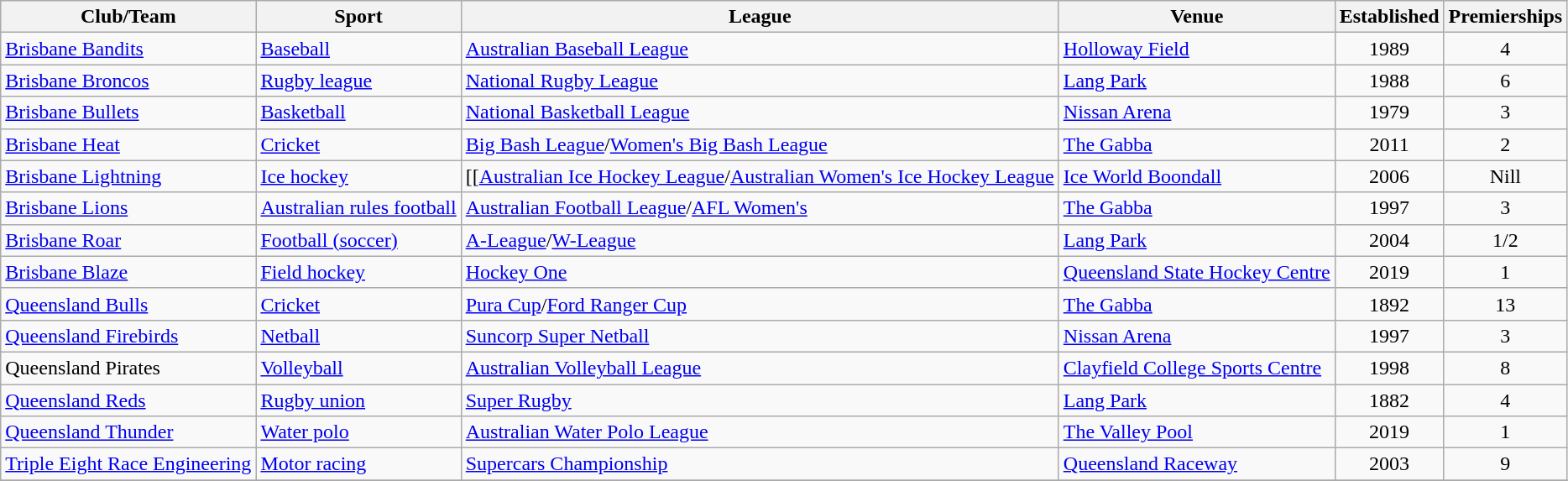<table class="wikitable sortable">
<tr>
<th>Club/Team</th>
<th>Sport</th>
<th>League</th>
<th>Venue</th>
<th>Established</th>
<th>Premierships</th>
</tr>
<tr>
<td><a href='#'>Brisbane Bandits</a></td>
<td><a href='#'>Baseball</a></td>
<td><a href='#'>Australian Baseball League</a></td>
<td><a href='#'>Holloway Field</a></td>
<td align="center">1989</td>
<td align="center">4</td>
</tr>
<tr>
<td><a href='#'>Brisbane Broncos</a></td>
<td><a href='#'>Rugby league</a></td>
<td><a href='#'>National Rugby League</a></td>
<td><a href='#'>Lang Park</a></td>
<td align="center">1988</td>
<td align="center">6</td>
</tr>
<tr>
<td><a href='#'>Brisbane Bullets</a></td>
<td><a href='#'>Basketball</a></td>
<td><a href='#'>National Basketball League</a></td>
<td><a href='#'>Nissan Arena</a></td>
<td align="center">1979</td>
<td align="center">3</td>
</tr>
<tr>
<td><a href='#'>Brisbane Heat</a></td>
<td><a href='#'>Cricket</a></td>
<td><a href='#'>Big Bash League</a>/<a href='#'>Women's Big Bash League</a></td>
<td><a href='#'>The Gabba</a></td>
<td align="center">2011</td>
<td align="center">2</td>
</tr>
<tr>
<td><a href='#'>Brisbane Lightning</a></td>
<td><a href='#'>Ice hockey</a></td>
<td>[[<a href='#'>Australian Ice Hockey League</a>/<a href='#'>Australian Women's Ice Hockey League</a></td>
<td><a href='#'>Ice World Boondall</a></td>
<td align="center">2006</td>
<td align="center">Nill</td>
</tr>
<tr>
<td><a href='#'>Brisbane Lions</a></td>
<td><a href='#'>Australian rules football</a></td>
<td><a href='#'>Australian Football League</a>/<a href='#'>AFL Women's</a></td>
<td><a href='#'>The Gabba</a></td>
<td align="center">1997</td>
<td align="center">3</td>
</tr>
<tr>
<td><a href='#'>Brisbane Roar</a></td>
<td><a href='#'>Football (soccer)</a></td>
<td><a href='#'>A-League</a>/<a href='#'>W-League</a></td>
<td><a href='#'>Lang Park</a></td>
<td align="center">2004</td>
<td align="center">1/2</td>
</tr>
<tr>
<td><a href='#'>Brisbane Blaze</a></td>
<td><a href='#'>Field hockey</a></td>
<td><a href='#'>Hockey One</a></td>
<td><a href='#'>Queensland State Hockey Centre</a></td>
<td align="center">2019</td>
<td align="center">1</td>
</tr>
<tr>
<td><a href='#'>Queensland Bulls</a></td>
<td><a href='#'>Cricket</a></td>
<td><a href='#'>Pura Cup</a>/<a href='#'>Ford Ranger Cup</a></td>
<td><a href='#'>The Gabba</a></td>
<td align="center">1892</td>
<td align="center">13</td>
</tr>
<tr>
<td><a href='#'>Queensland Firebirds</a></td>
<td><a href='#'>Netball</a></td>
<td><a href='#'>Suncorp Super Netball</a></td>
<td><a href='#'>Nissan Arena</a></td>
<td align="center">1997</td>
<td align="center">3</td>
</tr>
<tr>
<td>Queensland Pirates</td>
<td><a href='#'>Volleyball</a></td>
<td><a href='#'>Australian Volleyball League</a></td>
<td><a href='#'>Clayfield College Sports Centre</a></td>
<td align="center">1998</td>
<td align="center">8</td>
</tr>
<tr>
<td><a href='#'>Queensland Reds</a></td>
<td><a href='#'>Rugby union</a></td>
<td><a href='#'>Super Rugby</a></td>
<td><a href='#'>Lang Park</a></td>
<td align="center">1882</td>
<td align="center">4</td>
</tr>
<tr>
<td><a href='#'>Queensland Thunder</a></td>
<td><a href='#'>Water polo</a></td>
<td><a href='#'>Australian Water Polo League</a></td>
<td><a href='#'>The Valley Pool</a></td>
<td align="center">2019</td>
<td align="center">1</td>
</tr>
<tr>
<td><a href='#'>Triple Eight Race Engineering</a></td>
<td><a href='#'>Motor racing</a></td>
<td><a href='#'>Supercars Championship</a></td>
<td><a href='#'>Queensland Raceway</a></td>
<td align="center">2003</td>
<td align="center">9</td>
</tr>
<tr>
</tr>
</table>
